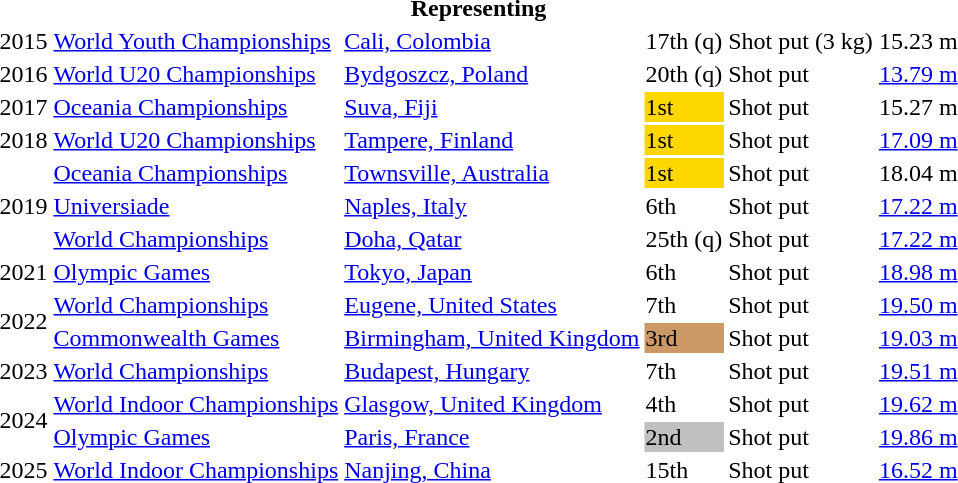<table>
<tr>
<th colspan="6">Representing </th>
</tr>
<tr>
<td>2015</td>
<td><a href='#'>World Youth Championships</a></td>
<td><a href='#'>Cali, Colombia</a></td>
<td>17th (q)</td>
<td>Shot put (3 kg)</td>
<td>15.23 m</td>
</tr>
<tr>
<td>2016</td>
<td><a href='#'>World U20 Championships</a></td>
<td><a href='#'>Bydgoszcz, Poland</a></td>
<td>20th (q)</td>
<td>Shot put</td>
<td><a href='#'>13.79 m</a></td>
</tr>
<tr>
<td>2017</td>
<td><a href='#'>Oceania Championships</a></td>
<td><a href='#'>Suva, Fiji</a></td>
<td bgcolor=gold>1st</td>
<td>Shot put</td>
<td>15.27 m</td>
</tr>
<tr>
<td>2018</td>
<td><a href='#'>World U20 Championships</a></td>
<td><a href='#'>Tampere, Finland</a></td>
<td bgcolor=gold>1st</td>
<td>Shot put</td>
<td><a href='#'>17.09 m</a></td>
</tr>
<tr>
<td rowspan=3>2019</td>
<td><a href='#'>Oceania Championships</a></td>
<td><a href='#'>Townsville, Australia</a></td>
<td bgcolor=gold>1st</td>
<td>Shot put</td>
<td>18.04 m</td>
</tr>
<tr>
<td><a href='#'>Universiade</a></td>
<td><a href='#'>Naples, Italy</a></td>
<td>6th</td>
<td>Shot put</td>
<td><a href='#'>17.22 m</a></td>
</tr>
<tr>
<td><a href='#'>World Championships</a></td>
<td><a href='#'>Doha, Qatar</a></td>
<td>25th (q)</td>
<td>Shot put</td>
<td><a href='#'>17.22 m</a></td>
</tr>
<tr>
<td>2021</td>
<td><a href='#'>Olympic Games</a></td>
<td><a href='#'>Tokyo, Japan</a></td>
<td>6th</td>
<td>Shot put</td>
<td><a href='#'>18.98 m</a></td>
</tr>
<tr>
<td rowspan=2>2022</td>
<td><a href='#'>World Championships</a></td>
<td><a href='#'>Eugene, United States</a></td>
<td>7th</td>
<td>Shot put</td>
<td><a href='#'>19.50 m</a></td>
</tr>
<tr>
<td><a href='#'>Commonwealth Games</a></td>
<td><a href='#'>Birmingham, United Kingdom</a></td>
<td bgcolor=cc9966>3rd</td>
<td>Shot put</td>
<td><a href='#'>19.03 m</a></td>
</tr>
<tr>
<td>2023</td>
<td><a href='#'>World Championships</a></td>
<td><a href='#'>Budapest, Hungary</a></td>
<td>7th</td>
<td>Shot put</td>
<td><a href='#'>19.51 m</a></td>
</tr>
<tr>
<td rowspan=2>2024</td>
<td><a href='#'>World Indoor Championships</a></td>
<td><a href='#'>Glasgow, United Kingdom</a></td>
<td>4th</td>
<td>Shot put</td>
<td><a href='#'>19.62 m</a></td>
</tr>
<tr>
<td><a href='#'>Olympic Games</a></td>
<td><a href='#'>Paris, France</a></td>
<td bgcolor=silver>2nd</td>
<td>Shot put</td>
<td><a href='#'>19.86 m</a></td>
</tr>
<tr>
<td>2025</td>
<td><a href='#'>World Indoor Championships</a></td>
<td><a href='#'>Nanjing, China</a></td>
<td>15th</td>
<td>Shot put</td>
<td><a href='#'>16.52 m</a></td>
</tr>
</table>
